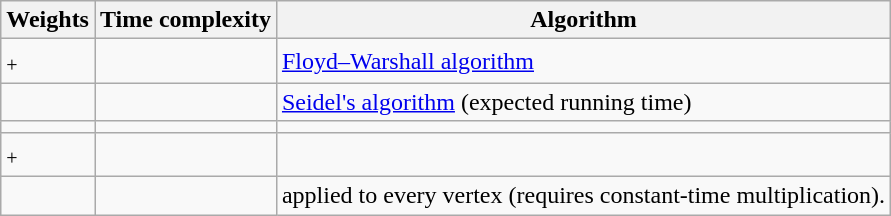<table class=wikitable>
<tr>
<th>Weights</th>
<th>Time complexity</th>
<th>Algorithm</th>
</tr>
<tr>
<td><sub>+</sub></td>
<td></td>
<td><a href='#'>Floyd–Warshall algorithm</a></td>
</tr>
<tr>
<td></td>
<td></td>
<td><a href='#'>Seidel's algorithm</a> (expected running time)</td>
</tr>
<tr>
<td></td>
<td></td>
<td></td>
</tr>
<tr>
<td><sub>+</sub></td>
<td></td>
<td></td>
</tr>
<tr>
<td></td>
<td></td>
<td> applied to every vertex (requires constant-time multiplication).</td>
</tr>
</table>
